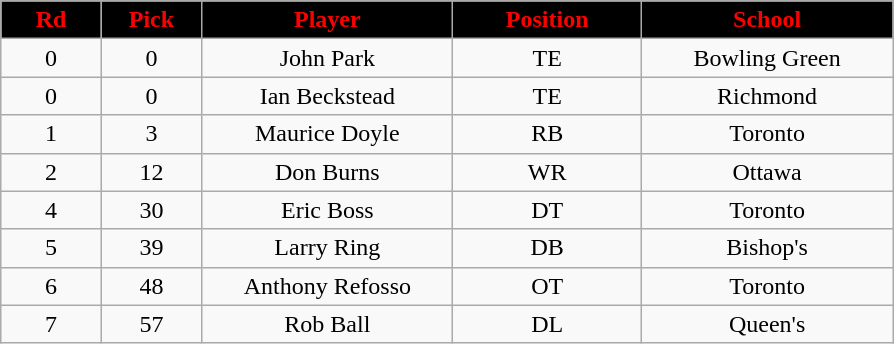<table class="wikitable sortable">
<tr>
<th style="background:black;color:#FF0000;"  width="8%">Rd</th>
<th style="background:black;color:#FF0000;"  width="8%">Pick</th>
<th style="background:black;color:#FF0000;"  width="20%">Player</th>
<th style="background:black;color:#FF0000;"  width="15%">Position</th>
<th style="background:black;color:#FF0000;"  width="20%">School</th>
</tr>
<tr align="center">
<td align=center>0</td>
<td>0</td>
<td>John Park</td>
<td>TE</td>
<td>Bowling Green</td>
</tr>
<tr align="center">
<td align=center>0</td>
<td>0</td>
<td>Ian Beckstead</td>
<td>TE</td>
<td>Richmond</td>
</tr>
<tr align="center">
<td align=center>1</td>
<td>3</td>
<td>Maurice Doyle</td>
<td>RB</td>
<td>Toronto</td>
</tr>
<tr align="center">
<td align=center>2</td>
<td>12</td>
<td>Don Burns</td>
<td>WR</td>
<td>Ottawa</td>
</tr>
<tr align="center">
<td align=center>4</td>
<td>30</td>
<td>Eric Boss</td>
<td>DT</td>
<td>Toronto</td>
</tr>
<tr align="center">
<td align=center>5</td>
<td>39</td>
<td>Larry Ring</td>
<td>DB</td>
<td>Bishop's</td>
</tr>
<tr align="center">
<td align=center>6</td>
<td>48</td>
<td>Anthony Refosso</td>
<td>OT</td>
<td>Toronto</td>
</tr>
<tr align="center">
<td align=center>7</td>
<td>57</td>
<td>Rob Ball</td>
<td>DL</td>
<td>Queen's</td>
</tr>
</table>
